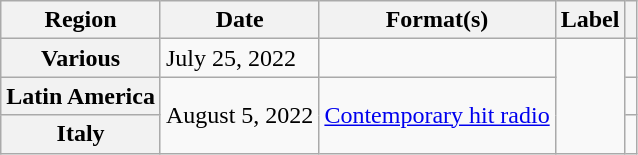<table class="wikitable plainrowheaders" border="1">
<tr>
<th scope="col">Region</th>
<th scope="col">Date</th>
<th scope="col">Format(s)</th>
<th scope="col">Label</th>
<th scope="col"></th>
</tr>
<tr>
<th scope="row">Various</th>
<td>July 25, 2022</td>
<td></td>
<td rowspan="3"></td>
<td style="text-align:center;"></td>
</tr>
<tr>
<th scope="row">Latin America</th>
<td rowspan="2">August 5, 2022</td>
<td rowspan="2"><a href='#'>Contemporary hit radio</a></td>
<td style="text-align:center;"></td>
</tr>
<tr>
<th scope="row">Italy</th>
<td style="text-align:center;"></td>
</tr>
</table>
